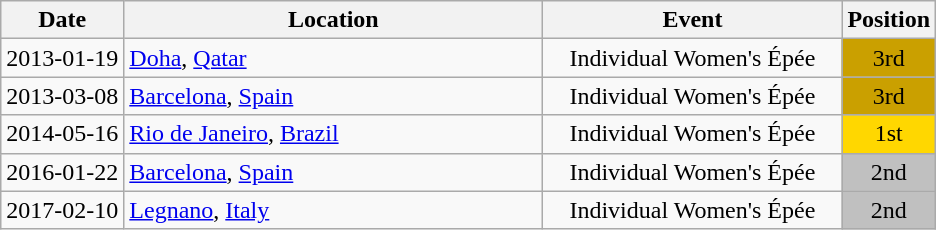<table class="wikitable" style="text-align:center;">
<tr>
<th>Date</th>
<th style="width:17em">Location</th>
<th style="width:12em">Event</th>
<th>Position</th>
</tr>
<tr>
<td>2013-01-19</td>
<td rowspan="1" align="left"> <a href='#'>Doha</a>, <a href='#'>Qatar</a></td>
<td>Individual Women's Épée</td>
<td bgcolor="caramel">3rd</td>
</tr>
<tr>
<td>2013-03-08</td>
<td rowspan="1" align="left"> <a href='#'>Barcelona</a>, <a href='#'>Spain</a></td>
<td>Individual Women's Épée</td>
<td bgcolor="caramel">3rd</td>
</tr>
<tr>
<td>2014-05-16</td>
<td rowspan="1" align="left"> <a href='#'>Rio de Janeiro</a>, <a href='#'>Brazil</a></td>
<td>Individual Women's Épée</td>
<td bgcolor="gold">1st</td>
</tr>
<tr>
<td>2016-01-22</td>
<td rowspan="1" align="left"> <a href='#'>Barcelona</a>, <a href='#'>Spain</a></td>
<td>Individual Women's Épée</td>
<td bgcolor="silver">2nd</td>
</tr>
<tr>
<td>2017-02-10</td>
<td rowspan="1" align="left"> <a href='#'>Legnano</a>, <a href='#'>Italy</a></td>
<td>Individual Women's Épée</td>
<td bgcolor="silver">2nd</td>
</tr>
</table>
